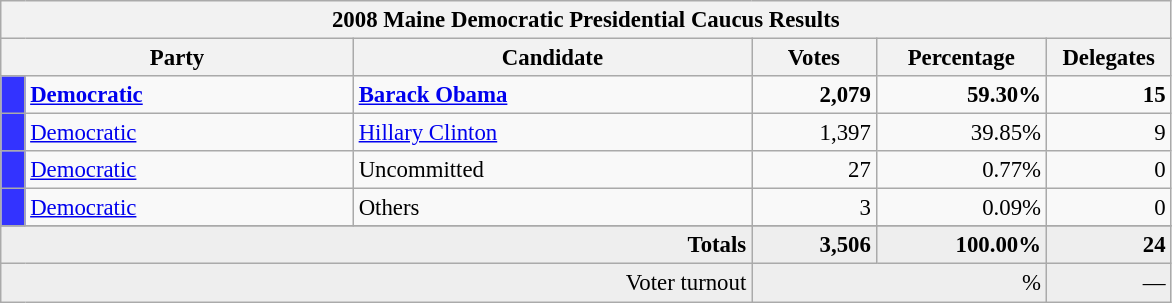<table class="wikitable" style="font-size:95%;">
<tr>
<th colspan="7">2008 Maine Democratic Presidential Caucus Results</th>
</tr>
<tr>
<th colspan="2" style="width: 15em">Party</th>
<th style="width: 17em">Candidate</th>
<th style="width: 5em">Votes</th>
<th style="width: 7em">Percentage</th>
<th style="width: 5em">Delegates</th>
</tr>
<tr>
<th style="background-color:#3333FF; width: 3px"></th>
<td style="width: 130px"><strong><a href='#'>Democratic</a></strong></td>
<td><strong><a href='#'>Barack Obama</a></strong></td>
<td align="right"><strong>2,079</strong></td>
<td align="right"><strong>59.30%</strong></td>
<td align="right"><strong>15</strong></td>
</tr>
<tr>
<th style="background-color:#3333FF; width: 3px"></th>
<td style="width: 130px"><a href='#'>Democratic</a></td>
<td><a href='#'>Hillary Clinton</a></td>
<td align="right">1,397</td>
<td align="right">39.85%</td>
<td align="right">9</td>
</tr>
<tr>
<th style="background-color:#3333FF; width: 3px"></th>
<td style="width: 130px"><a href='#'>Democratic</a></td>
<td>Uncommitted</td>
<td align="right">27</td>
<td align="right">0.77%</td>
<td align="right">0</td>
</tr>
<tr>
<th style="background-color:#3333FF; width: 3px"></th>
<td style="width: 130px"><a href='#'>Democratic</a></td>
<td>Others</td>
<td align="right">3</td>
<td align="right">0.09%</td>
<td align="right">0</td>
</tr>
<tr>
</tr>
<tr bgcolor="#EEEEEE">
<td colspan="3" align="right"><strong>Totals</strong></td>
<td align="right"><strong>3,506</strong></td>
<td align="right"><strong>100.00%</strong></td>
<td align="right"><strong>24</strong></td>
</tr>
<tr bgcolor="#EEEEEE">
<td colspan="3" align="right">Voter turnout</td>
<td colspan="2" align="right">%</td>
<td align="right">—</td>
</tr>
</table>
